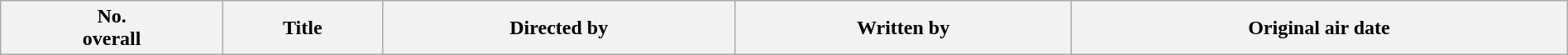<table class="wikitable plainrowheaders" style="width:100%; background:#fff;">
<tr>
<th style="background:#;">No.<br>overall</th>
<th style="background:#;">Title</th>
<th style="background:#;">Directed by</th>
<th style="background:#;">Written by</th>
<th style="background:#;">Original air date<br>





























</th>
</tr>
</table>
